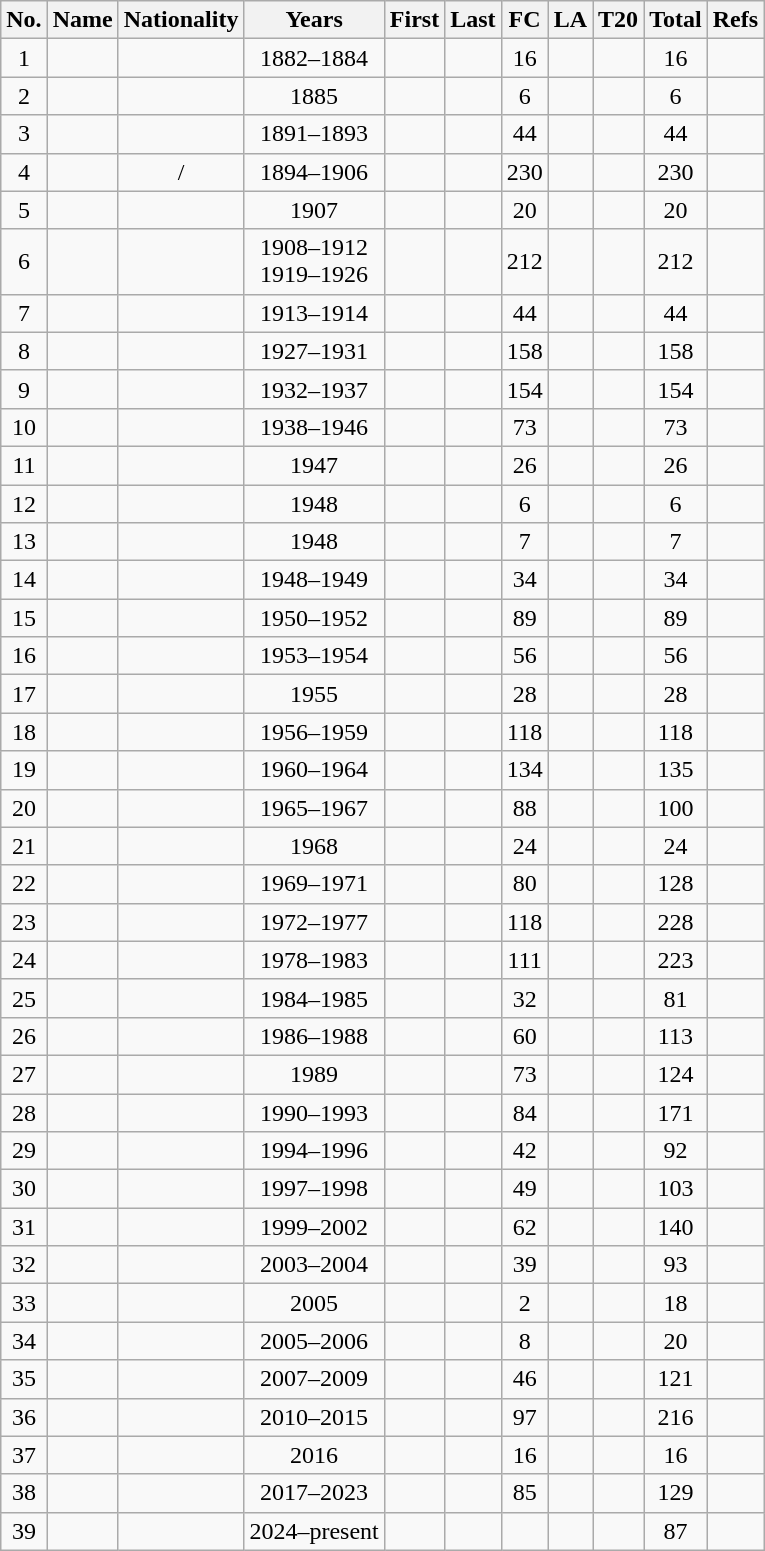<table class="wikitable sortable" style="text-align: center;">
<tr>
<th>No.</th>
<th>Name</th>
<th>Nationality</th>
<th>Years</th>
<th>First</th>
<th>Last</th>
<th>FC</th>
<th>LA</th>
<th>T20</th>
<th>Total</th>
<th class="unsortable">Refs</th>
</tr>
<tr>
<td>1</td>
<td align="left"></td>
<td></td>
<td>1882–1884</td>
<td></td>
<td></td>
<td>16</td>
<td></td>
<td></td>
<td>16</td>
<td></td>
</tr>
<tr>
<td>2</td>
<td align="left"></td>
<td></td>
<td>1885</td>
<td></td>
<td></td>
<td>6</td>
<td></td>
<td></td>
<td>6</td>
<td></td>
</tr>
<tr>
<td>3</td>
<td align="left"></td>
<td></td>
<td>1891–1893</td>
<td></td>
<td></td>
<td>44</td>
<td></td>
<td></td>
<td>44</td>
<td></td>
</tr>
<tr>
<td>4</td>
<td align="left"></td>
<td>/<br></td>
<td>1894–1906</td>
<td></td>
<td></td>
<td>230</td>
<td></td>
<td></td>
<td>230</td>
<td></td>
</tr>
<tr>
<td>5</td>
<td align="left"></td>
<td></td>
<td>1907</td>
<td></td>
<td></td>
<td>20</td>
<td></td>
<td></td>
<td>20</td>
<td></td>
</tr>
<tr>
<td>6</td>
<td align="left"></td>
<td></td>
<td>1908–1912<br>1919–1926</td>
<td></td>
<td></td>
<td>212</td>
<td></td>
<td></td>
<td>212</td>
<td></td>
</tr>
<tr>
<td>7</td>
<td align="left"></td>
<td></td>
<td>1913–1914</td>
<td></td>
<td></td>
<td>44</td>
<td></td>
<td></td>
<td>44</td>
<td></td>
</tr>
<tr>
<td>8</td>
<td align="left"></td>
<td></td>
<td>1927–1931</td>
<td></td>
<td></td>
<td>158</td>
<td></td>
<td></td>
<td>158</td>
<td></td>
</tr>
<tr>
<td>9</td>
<td align="left"></td>
<td></td>
<td>1932–1937</td>
<td></td>
<td></td>
<td>154</td>
<td></td>
<td></td>
<td>154</td>
<td></td>
</tr>
<tr>
<td>10</td>
<td align="left"></td>
<td></td>
<td>1938–1946</td>
<td></td>
<td></td>
<td>73</td>
<td></td>
<td></td>
<td>73</td>
<td></td>
</tr>
<tr>
<td>11</td>
<td align="left"></td>
<td></td>
<td>1947</td>
<td></td>
<td></td>
<td>26</td>
<td></td>
<td></td>
<td>26</td>
<td></td>
</tr>
<tr>
<td>12</td>
<td align="left"></td>
<td></td>
<td>1948</td>
<td></td>
<td></td>
<td>6</td>
<td></td>
<td></td>
<td>6</td>
<td></td>
</tr>
<tr>
<td>13</td>
<td align="left"></td>
<td></td>
<td>1948</td>
<td></td>
<td></td>
<td>7</td>
<td></td>
<td></td>
<td>7</td>
<td></td>
</tr>
<tr>
<td>14</td>
<td align="left"></td>
<td></td>
<td>1948–1949</td>
<td></td>
<td></td>
<td>34</td>
<td></td>
<td></td>
<td>34</td>
<td></td>
</tr>
<tr>
<td>15</td>
<td align="left"></td>
<td></td>
<td>1950–1952</td>
<td></td>
<td></td>
<td>89</td>
<td></td>
<td></td>
<td>89</td>
<td></td>
</tr>
<tr>
<td>16</td>
<td align="left"></td>
<td></td>
<td>1953–1954</td>
<td></td>
<td></td>
<td>56</td>
<td></td>
<td></td>
<td>56</td>
<td></td>
</tr>
<tr>
<td>17</td>
<td align="left"></td>
<td></td>
<td>1955</td>
<td></td>
<td></td>
<td>28</td>
<td></td>
<td></td>
<td>28</td>
<td></td>
</tr>
<tr>
<td>18</td>
<td align="left"></td>
<td></td>
<td>1956–1959</td>
<td></td>
<td></td>
<td>118</td>
<td></td>
<td></td>
<td>118</td>
<td></td>
</tr>
<tr>
<td>19</td>
<td align="left"></td>
<td></td>
<td>1960–1964</td>
<td></td>
<td></td>
<td>134</td>
<td></td>
<td></td>
<td>135</td>
<td></td>
</tr>
<tr>
<td>20</td>
<td align="left"></td>
<td></td>
<td>1965–1967</td>
<td></td>
<td></td>
<td>88</td>
<td></td>
<td></td>
<td>100</td>
<td></td>
</tr>
<tr>
<td>21</td>
<td align="left"></td>
<td></td>
<td>1968</td>
<td></td>
<td></td>
<td>24</td>
<td></td>
<td></td>
<td>24</td>
<td></td>
</tr>
<tr>
<td>22</td>
<td align="left"></td>
<td></td>
<td>1969–1971</td>
<td></td>
<td></td>
<td>80</td>
<td></td>
<td></td>
<td>128</td>
<td></td>
</tr>
<tr>
<td>23</td>
<td align="left"></td>
<td></td>
<td>1972–1977</td>
<td></td>
<td></td>
<td>118</td>
<td></td>
<td></td>
<td>228</td>
<td></td>
</tr>
<tr>
<td>24</td>
<td align="left"></td>
<td></td>
<td>1978–1983</td>
<td></td>
<td></td>
<td>111</td>
<td></td>
<td></td>
<td>223</td>
<td></td>
</tr>
<tr>
<td>25</td>
<td align="left"></td>
<td></td>
<td>1984–1985</td>
<td></td>
<td></td>
<td>32</td>
<td></td>
<td></td>
<td>81</td>
<td></td>
</tr>
<tr>
<td>26</td>
<td align="left"></td>
<td></td>
<td>1986–1988</td>
<td></td>
<td></td>
<td>60</td>
<td></td>
<td></td>
<td>113</td>
<td></td>
</tr>
<tr>
<td>27</td>
<td align="left"></td>
<td></td>
<td>1989</td>
<td></td>
<td></td>
<td>73</td>
<td></td>
<td></td>
<td>124</td>
<td></td>
</tr>
<tr>
<td>28</td>
<td align="left"></td>
<td></td>
<td>1990–1993</td>
<td></td>
<td></td>
<td>84</td>
<td></td>
<td></td>
<td>171</td>
<td></td>
</tr>
<tr>
<td>29</td>
<td align="left"></td>
<td></td>
<td>1994–1996</td>
<td></td>
<td></td>
<td>42</td>
<td></td>
<td></td>
<td>92</td>
<td></td>
</tr>
<tr>
<td>30</td>
<td align="left"></td>
<td></td>
<td>1997–1998</td>
<td></td>
<td></td>
<td>49</td>
<td></td>
<td></td>
<td>103</td>
<td></td>
</tr>
<tr>
<td>31</td>
<td align="left"></td>
<td></td>
<td>1999–2002</td>
<td></td>
<td></td>
<td>62</td>
<td></td>
<td></td>
<td>140</td>
<td></td>
</tr>
<tr>
<td>32</td>
<td align="left"></td>
<td></td>
<td>2003–2004</td>
<td></td>
<td></td>
<td>39</td>
<td></td>
<td></td>
<td>93</td>
<td></td>
</tr>
<tr>
<td>33</td>
<td align="left"></td>
<td></td>
<td>2005</td>
<td></td>
<td></td>
<td>2</td>
<td></td>
<td></td>
<td>18</td>
<td></td>
</tr>
<tr>
<td>34</td>
<td align="left"></td>
<td></td>
<td>2005–2006</td>
<td></td>
<td></td>
<td>8</td>
<td></td>
<td></td>
<td>20</td>
<td></td>
</tr>
<tr>
<td>35</td>
<td align="left"></td>
<td></td>
<td>2007–2009</td>
<td></td>
<td></td>
<td>46</td>
<td></td>
<td></td>
<td>121</td>
<td></td>
</tr>
<tr>
<td>36</td>
<td align="left"></td>
<td></td>
<td>2010–2015</td>
<td></td>
<td></td>
<td>97</td>
<td></td>
<td></td>
<td>216</td>
<td></td>
</tr>
<tr>
<td>37</td>
<td align="left"></td>
<td></td>
<td>2016</td>
<td></td>
<td></td>
<td>16</td>
<td></td>
<td></td>
<td>16</td>
<td></td>
</tr>
<tr>
<td>38</td>
<td align="left"></td>
<td></td>
<td>2017–2023</td>
<td></td>
<td></td>
<td>85</td>
<td></td>
<td></td>
<td>129</td>
<td></td>
</tr>
<tr>
<td>39</td>
<td align="left"></td>
<td></td>
<td>2024–present</td>
<td></td>
<td></td>
<td></td>
<td></td>
<td></td>
<td>87</td>
<td></td>
</tr>
</table>
